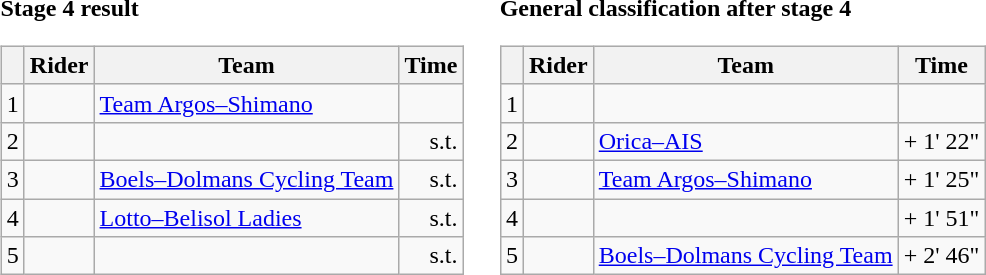<table>
<tr>
<td><strong>Stage 4 result</strong><br><table class="wikitable">
<tr>
<th></th>
<th>Rider</th>
<th>Team</th>
<th>Time</th>
</tr>
<tr>
<td>1</td>
<td> </td>
<td><a href='#'>Team Argos–Shimano</a></td>
<td align="right"></td>
</tr>
<tr>
<td>2</td>
<td> </td>
<td></td>
<td align="right">s.t.</td>
</tr>
<tr>
<td>3</td>
<td></td>
<td><a href='#'>Boels–Dolmans Cycling Team</a></td>
<td align="right">s.t.</td>
</tr>
<tr>
<td>4</td>
<td></td>
<td><a href='#'>Lotto–Belisol Ladies</a></td>
<td align="right">s.t.</td>
</tr>
<tr>
<td>5</td>
<td></td>
<td></td>
<td align="right">s.t.</td>
</tr>
</table>
</td>
<td></td>
<td><strong>General classification after stage 4</strong><br><table class="wikitable">
<tr>
<th></th>
<th>Rider</th>
<th>Team</th>
<th>Time</th>
</tr>
<tr>
<td>1</td>
<td> </td>
<td></td>
<td align="right"></td>
</tr>
<tr>
<td>2</td>
<td></td>
<td><a href='#'>Orica–AIS</a></td>
<td align="right">+ 1' 22"</td>
</tr>
<tr>
<td>3</td>
<td> </td>
<td><a href='#'>Team Argos–Shimano</a></td>
<td align="right">+ 1' 25"</td>
</tr>
<tr>
<td>4</td>
<td></td>
<td></td>
<td align="right">+ 1' 51"</td>
</tr>
<tr>
<td>5</td>
<td></td>
<td><a href='#'>Boels–Dolmans Cycling Team</a></td>
<td align="right">+ 2' 46"</td>
</tr>
</table>
</td>
</tr>
</table>
